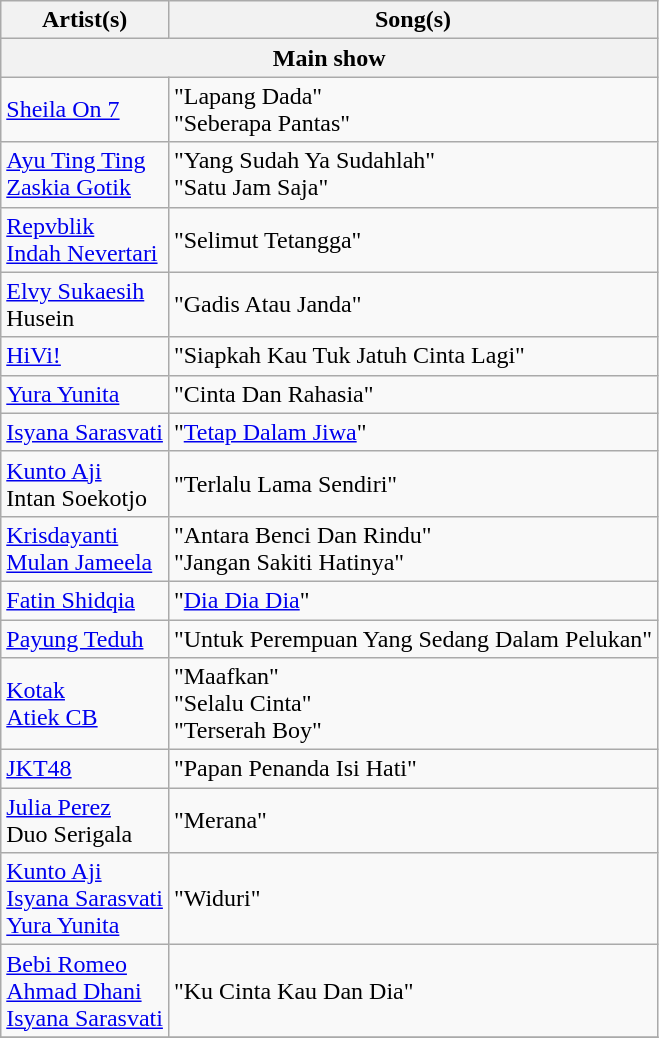<table class="wikitable">
<tr>
<th>Artist(s)</th>
<th>Song(s)</th>
</tr>
<tr>
<th colspan= "3">Main show</th>
</tr>
<tr>
<td><a href='#'>Sheila On 7</a></td>
<td>"Lapang Dada"<br>"Seberapa Pantas"</td>
</tr>
<tr>
<td><a href='#'>Ayu Ting Ting</a><br><a href='#'>Zaskia Gotik</a></td>
<td>"Yang Sudah Ya Sudahlah"<br>"Satu Jam Saja"</td>
</tr>
<tr>
<td><a href='#'>Repvblik</a><br><a href='#'>Indah Nevertari</a></td>
<td>"Selimut Tetangga"</td>
</tr>
<tr>
<td><a href='#'>Elvy Sukaesih</a><br>Husein</td>
<td>"Gadis Atau Janda"</td>
</tr>
<tr>
<td><a href='#'>HiVi!</a></td>
<td>"Siapkah Kau Tuk Jatuh Cinta Lagi"</td>
</tr>
<tr>
<td><a href='#'>Yura Yunita</a></td>
<td>"Cinta Dan Rahasia"</td>
</tr>
<tr>
<td><a href='#'>Isyana Sarasvati</a></td>
<td>"<a href='#'>Tetap Dalam Jiwa</a>"</td>
</tr>
<tr>
<td><a href='#'>Kunto Aji</a><br>Intan Soekotjo</td>
<td>"Terlalu Lama Sendiri"</td>
</tr>
<tr>
<td><a href='#'>Krisdayanti</a><br><a href='#'>Mulan Jameela</a></td>
<td>"Antara Benci Dan Rindu"<br>"Jangan Sakiti Hatinya"</td>
</tr>
<tr>
<td><a href='#'>Fatin Shidqia</a></td>
<td>"<a href='#'>Dia Dia Dia</a>"</td>
</tr>
<tr>
<td><a href='#'>Payung Teduh</a></td>
<td>"Untuk Perempuan Yang Sedang Dalam Pelukan"</td>
</tr>
<tr>
<td><a href='#'>Kotak</a><br><a href='#'>Atiek CB</a></td>
<td>"Maafkan"<br>"Selalu Cinta"<br>"Terserah Boy"</td>
</tr>
<tr>
<td><a href='#'>JKT48</a></td>
<td>"Papan Penanda Isi Hati"</td>
</tr>
<tr>
<td><a href='#'>Julia Perez</a><br>Duo Serigala</td>
<td>"Merana"</td>
</tr>
<tr>
<td><a href='#'>Kunto Aji</a><br><a href='#'>Isyana Sarasvati</a><br><a href='#'>Yura Yunita</a></td>
<td>"Widuri"</td>
</tr>
<tr>
<td><a href='#'>Bebi Romeo</a><br><a href='#'>Ahmad Dhani</a><br><a href='#'>Isyana Sarasvati</a></td>
<td>"Ku Cinta Kau Dan Dia"</td>
</tr>
<tr>
</tr>
</table>
